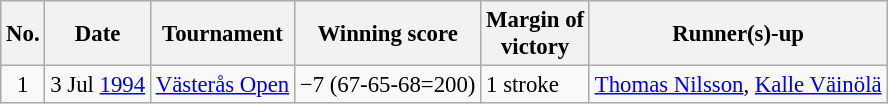<table class="wikitable" style="font-size:95%;">
<tr>
<th>No.</th>
<th>Date</th>
<th>Tournament</th>
<th>Winning score</th>
<th>Margin of<br>victory</th>
<th>Runner(s)-up</th>
</tr>
<tr>
<td align=center>1</td>
<td align=right>3 Jul <a href='#'>1994</a></td>
<td><a href='#'>Västerås Open</a></td>
<td>−7 (67-65-68=200)</td>
<td>1 stroke</td>
<td> <a href='#'>Thomas Nilsson</a>,  <a href='#'>Kalle Väinölä</a></td>
</tr>
</table>
